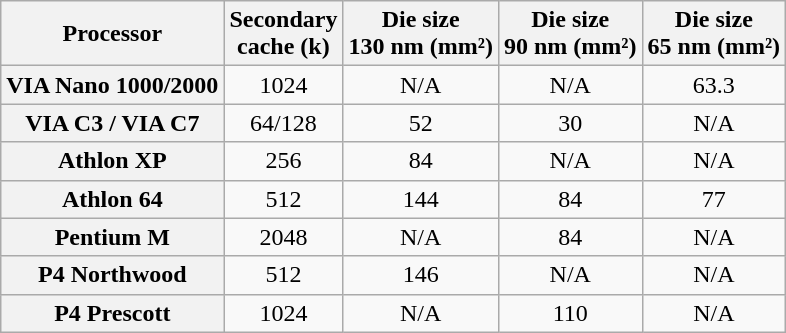<table class="wikitable sortable" style="text-align:center">
<tr>
<th>Processor</th>
<th>Secondary<br>cache (k)</th>
<th>Die size<br>130 nm (mm²)</th>
<th>Die size<br>90 nm (mm²)</th>
<th>Die size<br>65 nm (mm²)</th>
</tr>
<tr>
<th>VIA Nano 1000/2000</th>
<td>1024</td>
<td>N/A</td>
<td>N/A</td>
<td>63.3</td>
</tr>
<tr>
<th>VIA C3 / VIA C7</th>
<td>64/128</td>
<td>52</td>
<td>30</td>
<td>N/A</td>
</tr>
<tr>
<th>Athlon XP</th>
<td>256</td>
<td>84</td>
<td>N/A</td>
<td>N/A</td>
</tr>
<tr align="center">
<th>Athlon 64</th>
<td>512</td>
<td>144</td>
<td>84</td>
<td>77</td>
</tr>
<tr align="center">
<th>Pentium M</th>
<td>2048</td>
<td>N/A</td>
<td>84</td>
<td>N/A</td>
</tr>
<tr>
<th>P4 Northwood</th>
<td>512</td>
<td>146</td>
<td>N/A</td>
<td>N/A</td>
</tr>
<tr>
<th>P4 Prescott</th>
<td>1024</td>
<td>N/A</td>
<td>110</td>
<td>N/A</td>
</tr>
</table>
